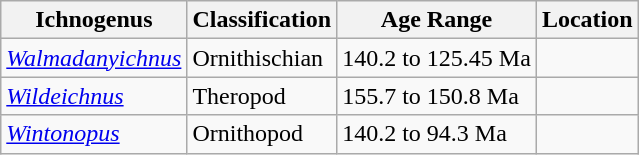<table class="wikitable">
<tr>
<th>Ichnogenus</th>
<th>Classification</th>
<th>Age Range</th>
<th>Location</th>
</tr>
<tr>
<td><em><a href='#'>Walmadanyichnus</a></em></td>
<td>Ornithischian</td>
<td>140.2 to 125.45 Ma</td>
<td></td>
</tr>
<tr>
<td><em><a href='#'>Wildeichnus</a></em></td>
<td>Theropod</td>
<td>155.7 to 150.8 Ma</td>
<td><br></td>
</tr>
<tr>
<td><em><a href='#'>Wintonopus</a></em></td>
<td>Ornithopod</td>
<td>140.2 to 94.3 Ma</td>
<td></td>
</tr>
</table>
